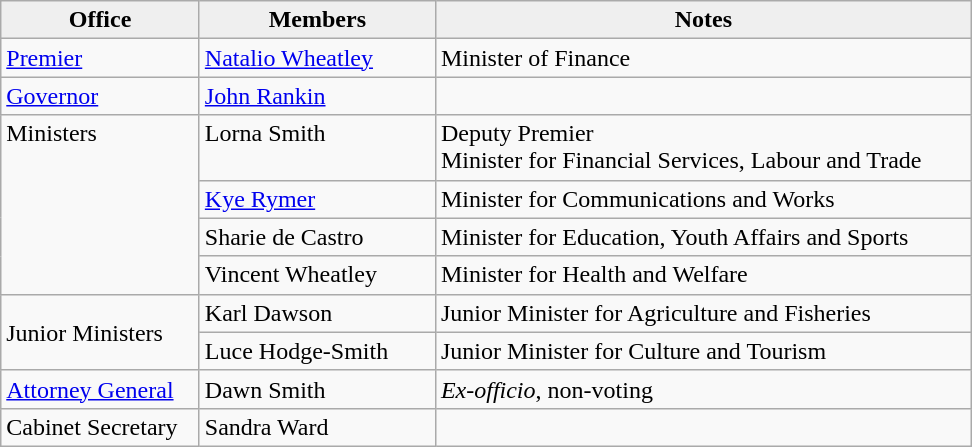<table class="wikitable">
<tr>
<th align="center" style="background: #efefef;" width="125">Office</th>
<th align="center" style="background: #efefef;" width="150">Members</th>
<th align="center" style="background: #efefef;" width="350">Notes</th>
</tr>
<tr>
<td><a href='#'>Premier</a></td>
<td><a href='#'>Natalio Wheatley</a></td>
<td>Minister of Finance</td>
</tr>
<tr>
<td><a href='#'>Governor</a></td>
<td><a href='#'>John Rankin</a></td>
<td></td>
</tr>
<tr valign="top">
<td rowspan=4>Ministers</td>
<td valign="top">Lorna Smith</td>
<td>Deputy Premier<br>Minister for Financial Services, Labour and Trade</td>
</tr>
<tr>
<td valign="top"><a href='#'>Kye Rymer</a></td>
<td>Minister for Communications and Works</td>
</tr>
<tr>
<td valign="top">Sharie de Castro</td>
<td>Minister for Education, Youth Affairs and Sports</td>
</tr>
<tr>
<td valign="top">Vincent Wheatley</td>
<td>Minister for Health and Welfare</td>
</tr>
<tr>
<td rowspan=2>Junior Ministers</td>
<td>Karl Dawson</td>
<td>Junior Minister for Agriculture and Fisheries</td>
</tr>
<tr>
<td>Luce Hodge-Smith</td>
<td>Junior Minister for Culture and Tourism</td>
</tr>
<tr>
<td><a href='#'>Attorney General</a></td>
<td>Dawn Smith</td>
<td><em>Ex-officio</em>, non-voting</td>
</tr>
<tr>
<td>Cabinet Secretary</td>
<td>Sandra Ward</td>
<td></td>
</tr>
</table>
